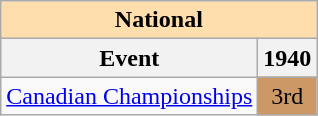<table class="wikitable" style="text-align:center">
<tr>
<th style="background-color: #ffdead; " colspan=2 align=center>National</th>
</tr>
<tr>
<th>Event</th>
<th>1940</th>
</tr>
<tr>
<td align=left><a href='#'>Canadian Championships</a></td>
<td bgcolor=cc9966>3rd</td>
</tr>
</table>
